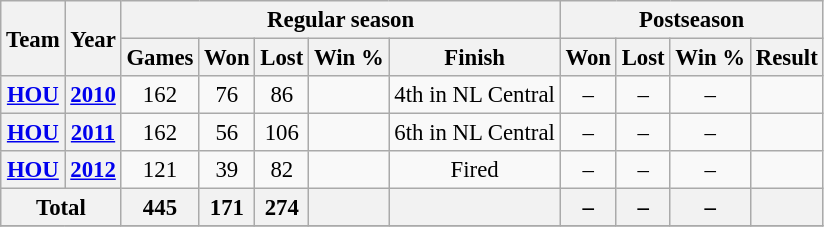<table class="wikitable" style="font-size: 95%; text-align:center;">
<tr>
<th rowspan="2">Team</th>
<th rowspan="2">Year</th>
<th colspan="5">Regular season</th>
<th colspan="4">Postseason</th>
</tr>
<tr>
<th>Games</th>
<th>Won</th>
<th>Lost</th>
<th>Win %</th>
<th>Finish</th>
<th>Won</th>
<th>Lost</th>
<th>Win %</th>
<th>Result</th>
</tr>
<tr>
<th><a href='#'>HOU</a></th>
<th><a href='#'>2010</a></th>
<td>162</td>
<td>76</td>
<td>86</td>
<td></td>
<td>4th in NL Central</td>
<td>–</td>
<td>–</td>
<td>–</td>
<td></td>
</tr>
<tr>
<th><a href='#'>HOU</a></th>
<th><a href='#'>2011</a></th>
<td>162</td>
<td>56</td>
<td>106</td>
<td></td>
<td>6th in NL Central</td>
<td>–</td>
<td>–</td>
<td>–</td>
<td></td>
</tr>
<tr>
<th><a href='#'>HOU</a></th>
<th><a href='#'>2012</a></th>
<td>121</td>
<td>39</td>
<td>82</td>
<td></td>
<td>Fired</td>
<td>–</td>
<td>–</td>
<td>–</td>
<td></td>
</tr>
<tr>
<th colspan="2">Total</th>
<th>445</th>
<th>171</th>
<th>274</th>
<th></th>
<th></th>
<th>–</th>
<th>–</th>
<th>–</th>
<th></th>
</tr>
<tr>
</tr>
</table>
